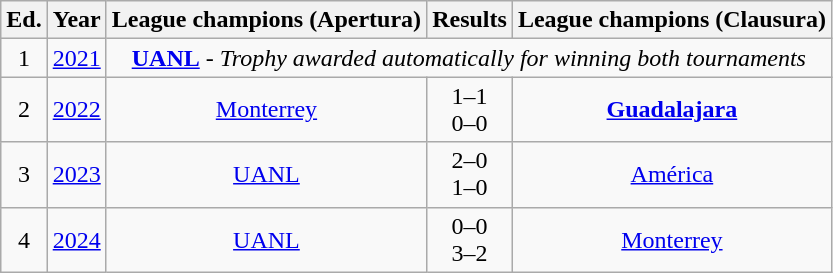<table class="wikitable" style="text-align: center;">
<tr>
<th>Ed.</th>
<th>Year</th>
<th>League champions (Apertura)</th>
<th>Results</th>
<th>League champions (Clausura)</th>
</tr>
<tr>
<td>1</td>
<td><a href='#'>2021</a></td>
<td colspan=3><strong><a href='#'>UANL</a></strong> - <em>Trophy awarded automatically for winning both tournaments</em></td>
</tr>
<tr>
<td>2</td>
<td><a href='#'>2022</a></td>
<td><a href='#'>Monterrey</a></td>
<td>1–1<br>0–0<br><small></small></td>
<td><strong><a href='#'>Guadalajara</a></td>
</tr>
<tr>
<td>3</td>
<td><a href='#'>2023</a></td>
<td></strong><a href='#'>UANL</a><strong></td>
<td>2–0<br>1–0</td>
<td><a href='#'>América</a></td>
</tr>
<tr>
<td>4</td>
<td><a href='#'>2024</a></td>
<td></strong><a href='#'>UANL</a><strong></td>
<td>0–0<br>3–2</td>
<td><a href='#'>Monterrey</a></td>
</tr>
</table>
